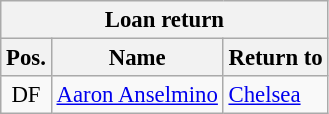<table class="wikitable" style="font-size:95%;">
<tr>
<th colspan="5">Loan return</th>
</tr>
<tr>
<th>Pos.</th>
<th>Name</th>
<th>Return to</th>
</tr>
<tr>
<td align="center">DF</td>
<td> <a href='#'>Aaron Anselmino</a></td>
<td> <a href='#'>Chelsea</a></td>
</tr>
</table>
